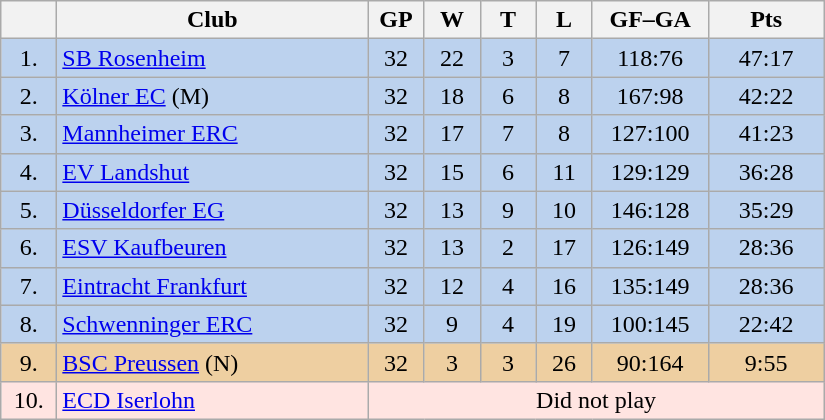<table class="wikitable">
<tr>
<th width="30"></th>
<th width="200">Club</th>
<th width="30">GP</th>
<th width="30">W</th>
<th width="30">T</th>
<th width="30">L</th>
<th width="70">GF–GA</th>
<th width="70">Pts</th>
</tr>
<tr bgcolor="#BCD2EE" align="center">
<td>1.</td>
<td align="left"><a href='#'>SB Rosenheim</a></td>
<td>32</td>
<td>22</td>
<td>3</td>
<td>7</td>
<td>118:76</td>
<td>47:17</td>
</tr>
<tr bgcolor=#BCD2EE align="center">
<td>2.</td>
<td align="left"><a href='#'>Kölner EC</a> (M)</td>
<td>32</td>
<td>18</td>
<td>6</td>
<td>8</td>
<td>167:98</td>
<td>42:22</td>
</tr>
<tr bgcolor=#BCD2EE align="center">
<td>3.</td>
<td align="left"><a href='#'>Mannheimer ERC</a></td>
<td>32</td>
<td>17</td>
<td>7</td>
<td>8</td>
<td>127:100</td>
<td>41:23</td>
</tr>
<tr bgcolor=#BCD2EE align="center">
<td>4.</td>
<td align="left"><a href='#'>EV Landshut</a></td>
<td>32</td>
<td>15</td>
<td>6</td>
<td>11</td>
<td>129:129</td>
<td>36:28</td>
</tr>
<tr bgcolor=#BCD2EE align="center">
<td>5.</td>
<td align="left"><a href='#'>Düsseldorfer EG</a></td>
<td>32</td>
<td>13</td>
<td>9</td>
<td>10</td>
<td>146:128</td>
<td>35:29</td>
</tr>
<tr bgcolor=#BCD2EE align="center">
<td>6.</td>
<td align="left"><a href='#'>ESV Kaufbeuren</a></td>
<td>32</td>
<td>13</td>
<td>2</td>
<td>17</td>
<td>126:149</td>
<td>28:36</td>
</tr>
<tr bgcolor=#BCD2EE align="center">
<td>7.</td>
<td align="left"><a href='#'>Eintracht Frankfurt</a></td>
<td>32</td>
<td>12</td>
<td>4</td>
<td>16</td>
<td>135:149</td>
<td>28:36</td>
</tr>
<tr bgcolor=#BCD2EE align="center">
<td>8.</td>
<td align="left"><a href='#'>Schwenninger ERC</a></td>
<td>32</td>
<td>9</td>
<td>4</td>
<td>19</td>
<td>100:145</td>
<td>22:42</td>
</tr>
<tr bgcolor=#EECFA1 align="center">
<td>9.</td>
<td align="left"><a href='#'>BSC Preussen</a> (N)</td>
<td>32</td>
<td>3</td>
<td>3</td>
<td>26</td>
<td>90:164</td>
<td>9:55</td>
</tr>
<tr bgcolor=#FFE4E1 align="center">
<td>10.</td>
<td align="left"><a href='#'>ECD Iserlohn</a></td>
<td colspan="6">Did not play</td>
</tr>
</table>
